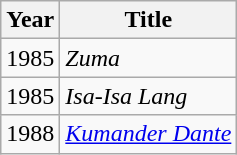<table class="wikitable">
<tr>
<th>Year</th>
<th>Title</th>
</tr>
<tr>
<td>1985</td>
<td><em>Zuma</em></td>
</tr>
<tr>
<td>1985</td>
<td><em>Isa-Isa Lang</em></td>
</tr>
<tr>
<td>1988</td>
<td><em><a href='#'>Kumander Dante</a></em></td>
</tr>
</table>
